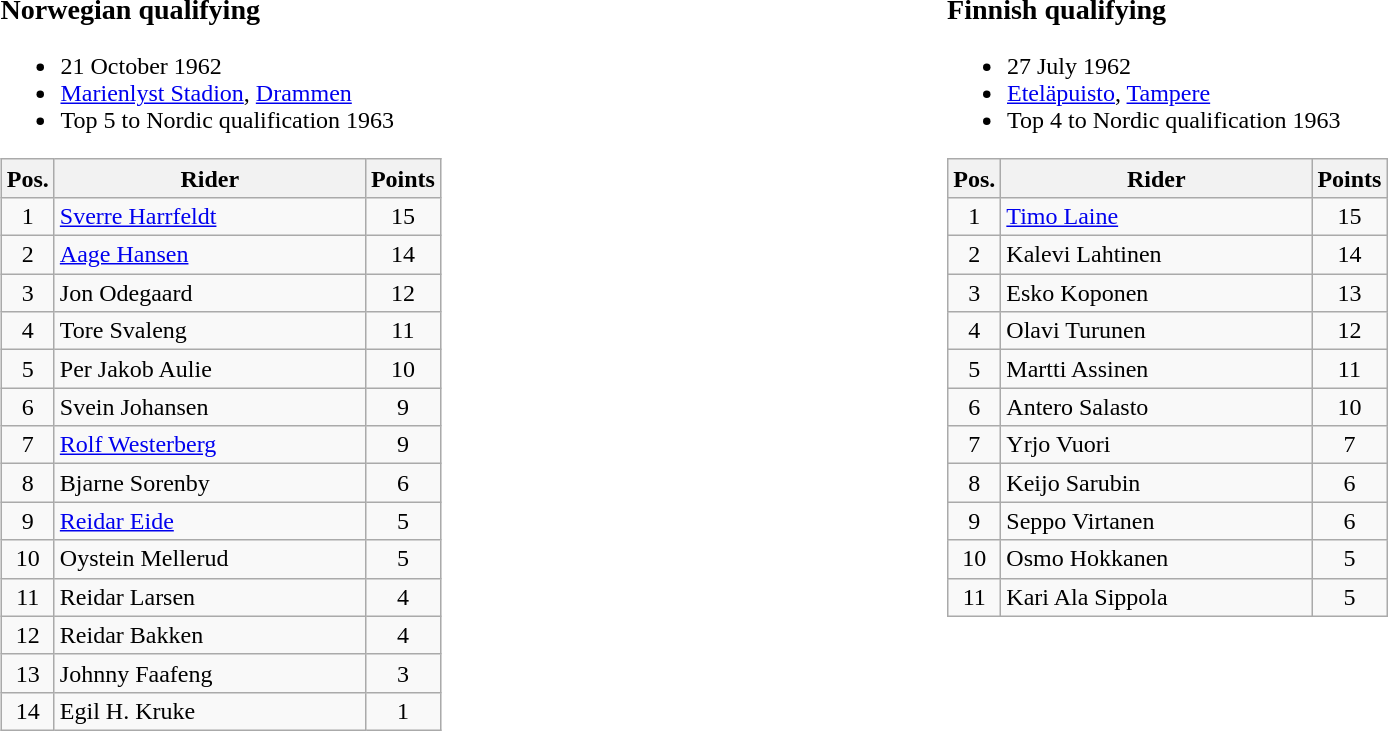<table width=100%>
<tr>
<td width=50% valign=top><br><h3>Norwegian qualifying</h3><ul><li>21 October 1962</li><li> <a href='#'>Marienlyst Stadion</a>, <a href='#'>Drammen</a></li><li>Top 5 to Nordic qualification 1963</li></ul><table class=wikitable>
<tr>
<th width=25px>Pos.</th>
<th width=200px>Rider</th>
<th width=40px>Points</th>
</tr>
<tr align=center >
<td>1</td>
<td align=left><a href='#'>Sverre Harrfeldt</a></td>
<td>15</td>
</tr>
<tr align=center >
<td>2</td>
<td align=left><a href='#'>Aage Hansen</a></td>
<td>14</td>
</tr>
<tr align=center >
<td>3</td>
<td align=left>Jon Odegaard</td>
<td>12</td>
</tr>
<tr align=center >
<td>4</td>
<td align=left>Tore Svaleng</td>
<td>11</td>
</tr>
<tr align=center >
<td>5</td>
<td align=left>Per Jakob Aulie</td>
<td>10</td>
</tr>
<tr align=center>
<td>6</td>
<td align=left>Svein Johansen</td>
<td>9</td>
</tr>
<tr align=center>
<td>7</td>
<td align=left><a href='#'>Rolf Westerberg</a></td>
<td>9</td>
</tr>
<tr align=center>
<td>8</td>
<td align=left>Bjarne Sorenby</td>
<td>6</td>
</tr>
<tr align=center>
<td>9</td>
<td align=left><a href='#'>Reidar Eide</a></td>
<td>5</td>
</tr>
<tr align=center>
<td>10</td>
<td align=left>Oystein Mellerud</td>
<td>5</td>
</tr>
<tr align=center>
<td>11</td>
<td align=left>Reidar Larsen</td>
<td>4</td>
</tr>
<tr align=center>
<td>12</td>
<td align=left>Reidar Bakken</td>
<td>4</td>
</tr>
<tr align=center>
<td>13</td>
<td align=left>Johnny Faafeng</td>
<td>3</td>
</tr>
<tr align=center>
<td>14</td>
<td align=left>Egil H. Kruke</td>
<td>1</td>
</tr>
</table>
</td>
<td width=50% valign=top><br><h3>Finnish qualifying</h3><ul><li>27 July 1962</li><li> <a href='#'>Eteläpuisto</a>, <a href='#'>Tampere</a></li><li>Top 4 to Nordic qualification 1963</li></ul><table class="wikitable" style="text-align:center;">
<tr>
<th width=25px>Pos.</th>
<th width=200px>Rider</th>
<th width=40px>Points</th>
</tr>
<tr { >
<td>1</td>
<td align=left><a href='#'>Timo Laine</a></td>
<td>15</td>
</tr>
<tr>
<td>2</td>
<td align=left>Kalevi Lahtinen</td>
<td>14</td>
</tr>
<tr>
<td>3</td>
<td align=left>Esko Koponen</td>
<td>13</td>
</tr>
<tr>
<td>4</td>
<td align=left>Olavi Turunen</td>
<td>12</td>
</tr>
<tr>
<td>5</td>
<td align=left>Martti Assinen</td>
<td>11</td>
</tr>
<tr>
<td>6</td>
<td align=left>Antero Salasto</td>
<td>10</td>
</tr>
<tr>
<td>7</td>
<td align=left>Yrjo Vuori</td>
<td>7</td>
</tr>
<tr>
<td>8</td>
<td align=left>Keijo Sarubin</td>
<td>6</td>
</tr>
<tr>
<td>9</td>
<td align=left>Seppo Virtanen</td>
<td>6</td>
</tr>
<tr>
<td>10</td>
<td align=left>Osmo Hokkanen</td>
<td>5</td>
</tr>
<tr>
<td>11</td>
<td align=left>Kari Ala Sippola</td>
<td>5</td>
</tr>
</table>
</td>
</tr>
</table>
